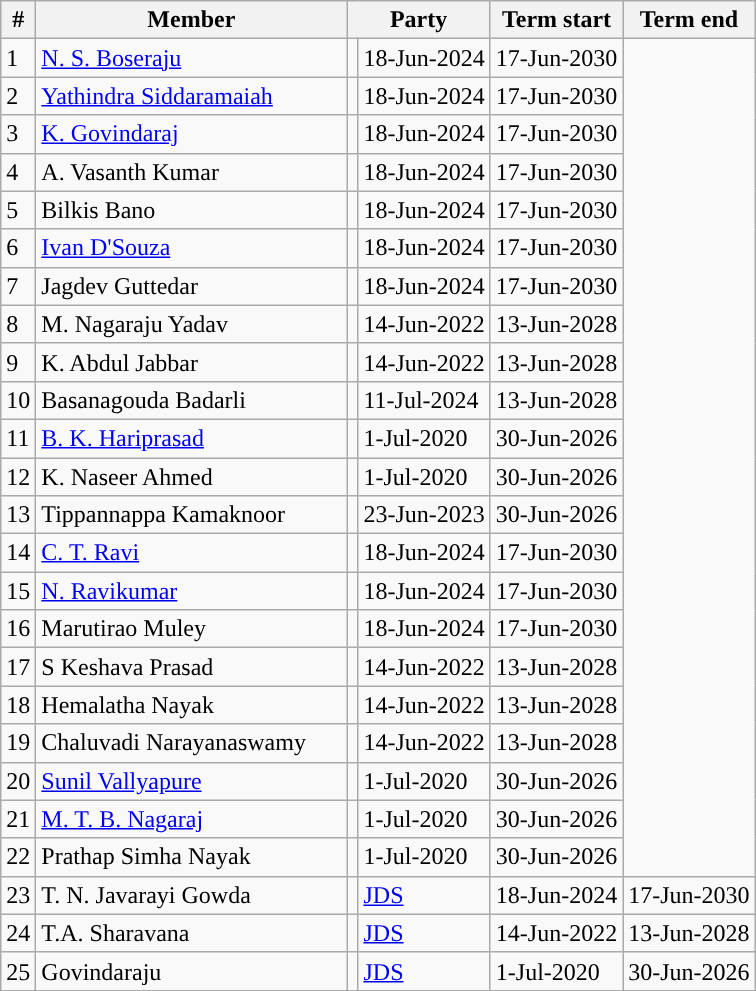<table class="wikitable sortable">
<tr>
<th>#</th>
<th style="width:200px">Member</th>
<th colspan="2">Party</th>
<th>Term start</th>
<th>Term end</th>
</tr>
<tr>
<td>1</td>
<td><a href='#'>N. S. Boseraju</a></td>
<td></td>
<td>18-Jun-2024</td>
<td>17-Jun-2030</td>
</tr>
<tr>
<td>2</td>
<td><a href='#'>Yathindra Siddaramaiah</a></td>
<td></td>
<td>18-Jun-2024</td>
<td>17-Jun-2030</td>
</tr>
<tr>
<td>3</td>
<td><a href='#'>K. Govindaraj</a></td>
<td></td>
<td>18-Jun-2024</td>
<td>17-Jun-2030</td>
</tr>
<tr>
<td>4</td>
<td>A. Vasanth Kumar</td>
<td></td>
<td>18-Jun-2024</td>
<td>17-Jun-2030</td>
</tr>
<tr>
<td>5</td>
<td>Bilkis Bano</td>
<td></td>
<td>18-Jun-2024</td>
<td>17-Jun-2030</td>
</tr>
<tr>
<td>6</td>
<td><a href='#'>Ivan D'Souza</a></td>
<td></td>
<td>18-Jun-2024</td>
<td>17-Jun-2030</td>
</tr>
<tr>
<td>7</td>
<td>Jagdev Guttedar</td>
<td></td>
<td>18-Jun-2024</td>
<td>17-Jun-2030</td>
</tr>
<tr>
<td>8</td>
<td>M. Nagaraju Yadav</td>
<td></td>
<td>14-Jun-2022</td>
<td>13-Jun-2028</td>
</tr>
<tr>
<td>9</td>
<td>K. Abdul Jabbar</td>
<td></td>
<td>14-Jun-2022</td>
<td>13-Jun-2028</td>
</tr>
<tr>
<td>10</td>
<td>Basanagouda Badarli</td>
<td></td>
<td>11-Jul-2024</td>
<td>13-Jun-2028</td>
</tr>
<tr>
<td>11</td>
<td><a href='#'>B. K. Hariprasad</a></td>
<td></td>
<td>1-Jul-2020</td>
<td>30-Jun-2026</td>
</tr>
<tr>
<td>12</td>
<td>K. Naseer Ahmed</td>
<td></td>
<td>1-Jul-2020</td>
<td>30-Jun-2026</td>
</tr>
<tr>
<td>13</td>
<td>Tippannappa Kamaknoor</td>
<td></td>
<td>23-Jun-2023</td>
<td>30-Jun-2026</td>
</tr>
<tr>
<td>14</td>
<td><a href='#'>C. T. Ravi</a></td>
<td></td>
<td>18-Jun-2024</td>
<td>17-Jun-2030</td>
</tr>
<tr>
<td>15</td>
<td><a href='#'>N. Ravikumar</a></td>
<td></td>
<td>18-Jun-2024</td>
<td>17-Jun-2030</td>
</tr>
<tr>
<td>16</td>
<td>Marutirao Muley</td>
<td></td>
<td>18-Jun-2024</td>
<td>17-Jun-2030</td>
</tr>
<tr>
<td>17</td>
<td>S Keshava Prasad</td>
<td></td>
<td>14-Jun-2022</td>
<td>13-Jun-2028</td>
</tr>
<tr>
<td>18</td>
<td>Hemalatha Nayak</td>
<td></td>
<td>14-Jun-2022</td>
<td>13-Jun-2028</td>
</tr>
<tr>
<td>19</td>
<td>Chaluvadi Narayanaswamy</td>
<td></td>
<td>14-Jun-2022</td>
<td>13-Jun-2028</td>
</tr>
<tr>
<td>20</td>
<td><a href='#'>Sunil Vallyapure</a></td>
<td></td>
<td>1-Jul-2020</td>
<td>30-Jun-2026</td>
</tr>
<tr>
<td>21</td>
<td><a href='#'>M. T. B. Nagaraj</a></td>
<td></td>
<td>1-Jul-2020</td>
<td>30-Jun-2026</td>
</tr>
<tr>
<td>22</td>
<td>Prathap Simha Nayak</td>
<td></td>
<td>1-Jul-2020</td>
<td>30-Jun-2026</td>
</tr>
<tr>
<td>23</td>
<td>T. N. Javarayi Gowda</td>
<td></td>
<td><a href='#'>JDS</a></td>
<td>18-Jun-2024</td>
<td>17-Jun-2030</td>
</tr>
<tr>
<td>24</td>
<td>T.A. Sharavana</td>
<td></td>
<td><a href='#'>JDS</a></td>
<td>14-Jun-2022</td>
<td>13-Jun-2028</td>
</tr>
<tr>
<td>25</td>
<td>Govindaraju</td>
<td></td>
<td><a href='#'>JDS</a></td>
<td>1-Jul-2020</td>
<td>30-Jun-2026</td>
</tr>
<tr>
</tr>
</table>
